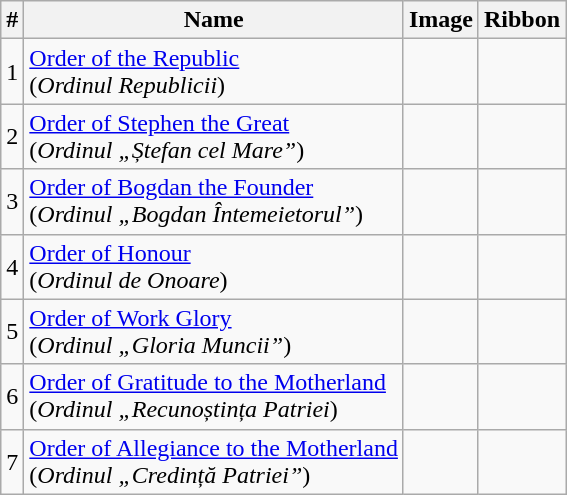<table class="wikitable">
<tr>
<th>#</th>
<th>Name</th>
<th>Image</th>
<th>Ribbon</th>
</tr>
<tr>
<td>1</td>
<td><a href='#'>Order of the Republic</a><br>(<em>Ordinul Republicii</em>)</td>
<td></td>
<td></td>
</tr>
<tr>
<td>2</td>
<td><a href='#'>Order of Stephen the Great</a><br>(<em>Ordinul „Ștefan cel Mare”</em>)</td>
<td></td>
<td></td>
</tr>
<tr>
<td>3</td>
<td><a href='#'>Order of Bogdan the Founder</a><br>(<em>Ordinul „Bogdan Întemeietorul”</em>)</td>
<td></td>
<td></td>
</tr>
<tr>
<td>4</td>
<td><a href='#'>Order of Honour</a><br>(<em>Ordinul de Onoare</em>)</td>
<td></td>
<td></td>
</tr>
<tr>
<td>5</td>
<td><a href='#'>Order of Work Glory</a><br>(<em>Ordinul „Gloria Muncii”</em>)</td>
<td></td>
<td></td>
</tr>
<tr>
<td>6</td>
<td><a href='#'>Order of Gratitude to the Motherland</a><br>(<em>Ordinul „Recunoștința Patriei</em>)</td>
<td></td>
<td></td>
</tr>
<tr>
<td>7</td>
<td><a href='#'>Order of Allegiance to the Motherland</a><br>(<em>Ordinul „Credință Patriei”</em>)</td>
<td></td>
<td></td>
</tr>
</table>
